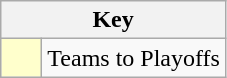<table class="wikitable" style="text-align: center;">
<tr>
<th colspan=2>Key</th>
</tr>
<tr>
<td style="background:#ffc; width:20px;"></td>
<td align=left>Teams to Playoffs</td>
</tr>
</table>
